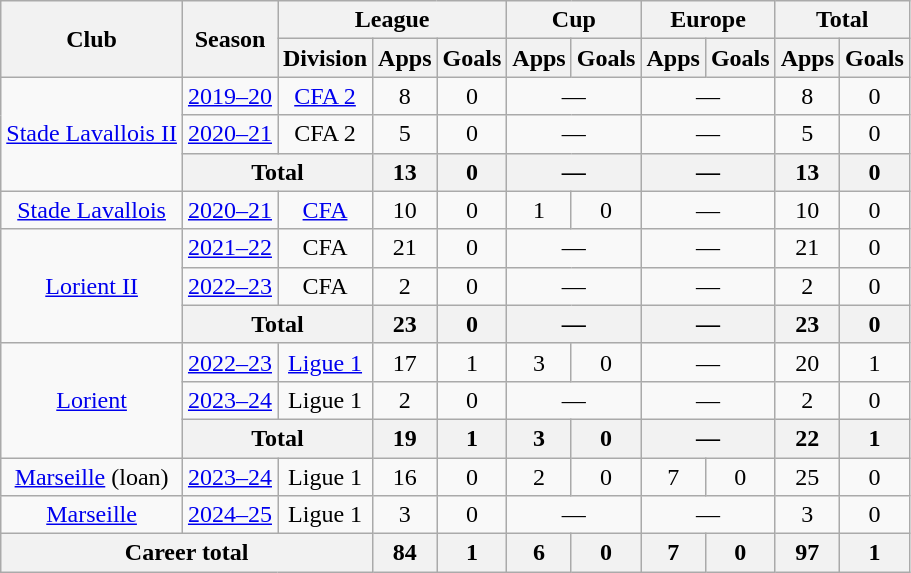<table class="wikitable" style="text-align:center">
<tr>
<th rowspan="2">Club</th>
<th rowspan="2">Season</th>
<th colspan="3">League</th>
<th colspan="2">Cup</th>
<th colspan="2">Europe</th>
<th colspan="2">Total</th>
</tr>
<tr>
<th>Division</th>
<th>Apps</th>
<th>Goals</th>
<th>Apps</th>
<th>Goals</th>
<th>Apps</th>
<th>Goals</th>
<th>Apps</th>
<th>Goals</th>
</tr>
<tr>
<td rowspan="3"><a href='#'>Stade Lavallois II</a></td>
<td><a href='#'>2019–20</a></td>
<td><a href='#'>CFA 2</a></td>
<td>8</td>
<td>0</td>
<td colspan="2">—</td>
<td colspan="2">—</td>
<td>8</td>
<td>0</td>
</tr>
<tr>
<td><a href='#'>2020–21</a></td>
<td>CFA 2</td>
<td>5</td>
<td>0</td>
<td colspan="2">—</td>
<td colspan="2">—</td>
<td>5</td>
<td>0</td>
</tr>
<tr>
<th colspan="2">Total</th>
<th>13</th>
<th>0</th>
<th colspan="2">—</th>
<th colspan="2">—</th>
<th>13</th>
<th>0</th>
</tr>
<tr>
<td><a href='#'>Stade Lavallois</a></td>
<td><a href='#'>2020–21</a></td>
<td><a href='#'>CFA</a></td>
<td>10</td>
<td>0</td>
<td>1</td>
<td>0</td>
<td colspan="2">—</td>
<td>10</td>
<td>0</td>
</tr>
<tr>
<td rowspan="3"><a href='#'>Lorient II</a></td>
<td><a href='#'>2021–22</a></td>
<td>CFA</td>
<td>21</td>
<td>0</td>
<td colspan="2">—</td>
<td colspan="2">—</td>
<td>21</td>
<td>0</td>
</tr>
<tr>
<td><a href='#'>2022–23</a></td>
<td>CFA</td>
<td>2</td>
<td>0</td>
<td colspan="2">—</td>
<td colspan="2">—</td>
<td>2</td>
<td>0</td>
</tr>
<tr>
<th colspan="2">Total</th>
<th>23</th>
<th>0</th>
<th colspan="2">—</th>
<th colspan="2">—</th>
<th>23</th>
<th>0</th>
</tr>
<tr>
<td rowspan="3"><a href='#'>Lorient</a></td>
<td><a href='#'>2022–23</a></td>
<td><a href='#'>Ligue 1</a></td>
<td>17</td>
<td>1</td>
<td>3</td>
<td>0</td>
<td colspan="2">—</td>
<td>20</td>
<td>1</td>
</tr>
<tr>
<td><a href='#'>2023–24</a></td>
<td>Ligue 1</td>
<td>2</td>
<td>0</td>
<td colspan="2">—</td>
<td colspan="2">—</td>
<td>2</td>
<td>0</td>
</tr>
<tr>
<th colspan="2">Total</th>
<th>19</th>
<th>1</th>
<th>3</th>
<th>0</th>
<th colspan="2">—</th>
<th>22</th>
<th>1</th>
</tr>
<tr>
<td><a href='#'>Marseille</a> (loan)</td>
<td><a href='#'>2023–24</a></td>
<td>Ligue 1</td>
<td>16</td>
<td>0</td>
<td>2</td>
<td>0</td>
<td>7</td>
<td>0</td>
<td>25</td>
<td>0</td>
</tr>
<tr>
<td><a href='#'>Marseille</a></td>
<td><a href='#'>2024–25</a></td>
<td>Ligue 1</td>
<td>3</td>
<td>0</td>
<td colspan=2>—</td>
<td colspan=2>—</td>
<td>3</td>
<td>0</td>
</tr>
<tr>
<th colspan="3">Career total</th>
<th>84</th>
<th>1</th>
<th>6</th>
<th>0</th>
<th>7</th>
<th>0</th>
<th>97</th>
<th>1</th>
</tr>
</table>
